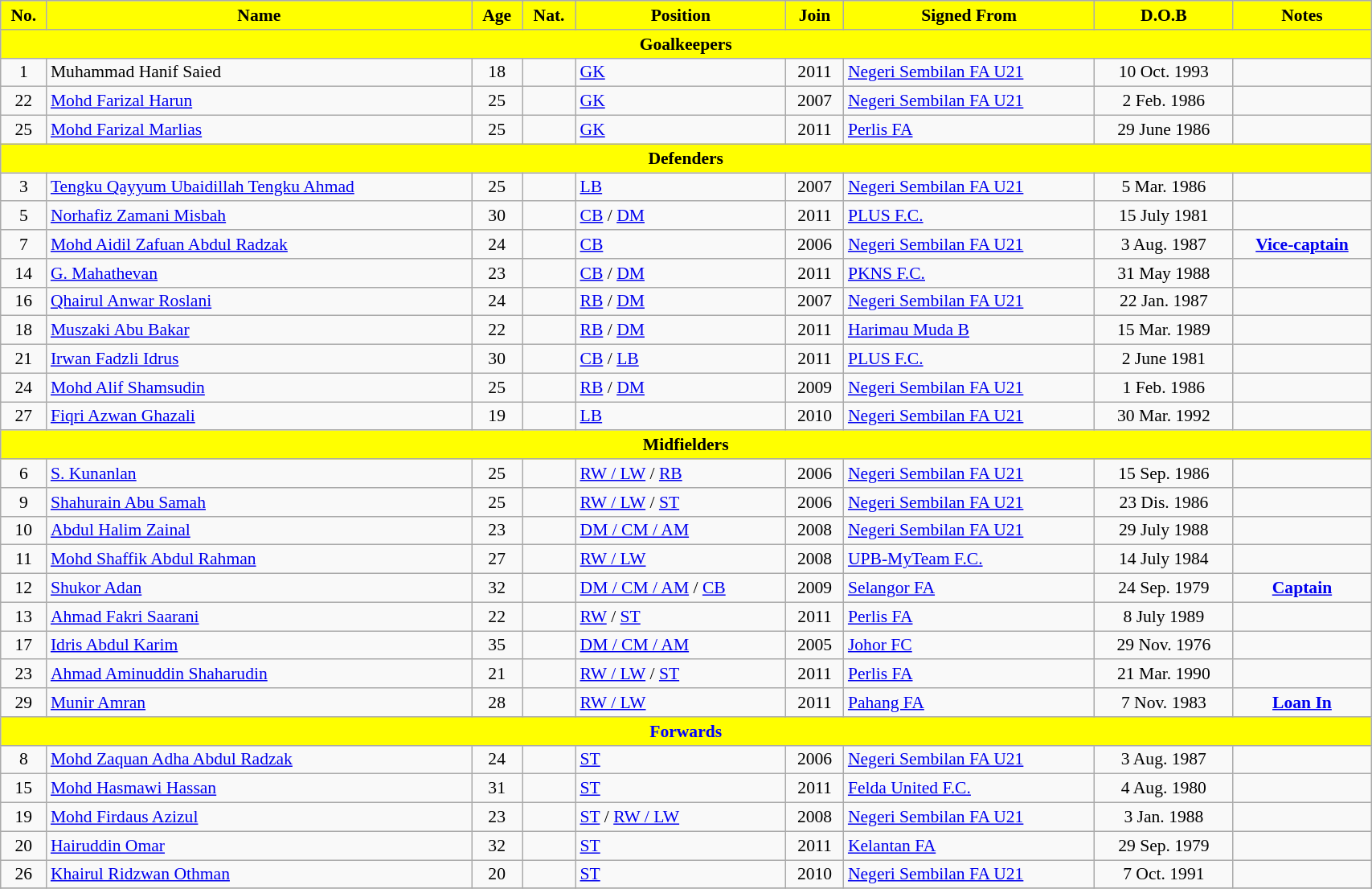<table class="wikitable sortable"  style="text-align:center; font-size:90%; width:90%;">
<tr>
<th style="background:yellow; color:black;">No.</th>
<th style="background:yellow; color:black;">Name</th>
<th style="background:yellow; color:black;">Age</th>
<th style="background:yellow; color:black;">Nat.</th>
<th style="background:yellow; color:black;">Position</th>
<th style="background:yellow; color:black;">Join</th>
<th style="background:yellow; color:black;">Signed From</th>
<th style="background:yellow; color:black;">D.O.B</th>
<th style="background:yellow; color:black;">Notes</th>
</tr>
<tr>
<th colspan="11"  style="background:yellow; color:black; text-align:center;">Goalkeepers</th>
</tr>
<tr>
<td>1</td>
<td align=left>Muhammad Hanif Saied</td>
<td>18</td>
<td></td>
<td align=left><a href='#'>GK</a></td>
<td>2011</td>
<td align=left> <a href='#'>Negeri Sembilan FA U21</a></td>
<td>10 Oct. 1993</td>
<td></td>
</tr>
<tr>
<td>22</td>
<td align=left><a href='#'>Mohd Farizal Harun</a></td>
<td>25</td>
<td></td>
<td align=left><a href='#'>GK</a></td>
<td>2007</td>
<td align=left> <a href='#'>Negeri Sembilan FA U21</a></td>
<td>2 Feb. 1986</td>
<td></td>
</tr>
<tr>
<td>25</td>
<td align=left><a href='#'>Mohd Farizal Marlias</a></td>
<td>25</td>
<td></td>
<td align=left><a href='#'>GK</a></td>
<td>2011</td>
<td align=left> <a href='#'>Perlis FA</a></td>
<td>29 June 1986</td>
<td></td>
</tr>
<tr>
<th colspan="11"  style="background:yellow; color:black; text-align:center;">Defenders</th>
</tr>
<tr>
<td>3</td>
<td align=left><a href='#'>Tengku Qayyum Ubaidillah Tengku Ahmad</a></td>
<td>25</td>
<td></td>
<td align=left><a href='#'>LB</a></td>
<td>2007</td>
<td align=left> <a href='#'>Negeri Sembilan FA U21</a></td>
<td>5 Mar. 1986</td>
<td></td>
</tr>
<tr>
<td>5</td>
<td align=left><a href='#'>Norhafiz Zamani Misbah</a></td>
<td>30</td>
<td></td>
<td align=left><a href='#'>CB</a> / <a href='#'>DM</a></td>
<td>2011</td>
<td align=left> <a href='#'>PLUS F.C.</a></td>
<td>15 July 1981</td>
<td></td>
</tr>
<tr>
<td>7</td>
<td align=left><a href='#'>Mohd Aidil Zafuan Abdul Radzak</a></td>
<td>24</td>
<td></td>
<td align=left><a href='#'>CB</a></td>
<td>2006</td>
<td align=left> <a href='#'>Negeri Sembilan FA U21</a></td>
<td>3 Aug. 1987</td>
<td><strong><a href='#'>Vice-captain</a></strong></td>
</tr>
<tr>
<td>14</td>
<td align=left><a href='#'>G. Mahathevan</a></td>
<td>23</td>
<td></td>
<td align=left><a href='#'>CB</a> / <a href='#'>DM</a></td>
<td>2011</td>
<td align=left> <a href='#'>PKNS F.C.</a></td>
<td>31 May 1988</td>
<td></td>
</tr>
<tr>
<td>16</td>
<td align=left><a href='#'>Qhairul Anwar Roslani</a></td>
<td>24</td>
<td></td>
<td align=left><a href='#'>RB</a> / <a href='#'>DM</a></td>
<td>2007</td>
<td align=left> <a href='#'>Negeri Sembilan FA U21</a></td>
<td>22 Jan. 1987</td>
<td></td>
</tr>
<tr>
<td>18</td>
<td align=left><a href='#'>Muszaki Abu Bakar</a></td>
<td>22</td>
<td></td>
<td align=left><a href='#'>RB</a> / <a href='#'>DM</a></td>
<td>2011</td>
<td align=left> <a href='#'>Harimau Muda B</a></td>
<td>15 Mar. 1989</td>
<td></td>
</tr>
<tr>
<td>21</td>
<td align=left><a href='#'>Irwan Fadzli Idrus</a></td>
<td>30</td>
<td></td>
<td align=left><a href='#'>CB</a> / <a href='#'>LB</a></td>
<td>2011</td>
<td align=left> <a href='#'>PLUS F.C.</a></td>
<td>2 June 1981</td>
<td></td>
</tr>
<tr>
<td>24</td>
<td align=left><a href='#'>Mohd Alif Shamsudin</a></td>
<td>25</td>
<td></td>
<td align=left><a href='#'>RB</a> / <a href='#'>DM</a></td>
<td>2009</td>
<td align=left> <a href='#'>Negeri Sembilan FA U21</a></td>
<td>1 Feb. 1986</td>
<td></td>
</tr>
<tr>
<td>27</td>
<td align=left><a href='#'>Fiqri Azwan Ghazali</a></td>
<td>19</td>
<td></td>
<td align=left><a href='#'>LB</a></td>
<td>2010</td>
<td align=left> <a href='#'>Negeri Sembilan FA U21</a></td>
<td>30 Mar. 1992</td>
<td></td>
</tr>
<tr>
<th colspan="11"  style="background:yellow; color:black; text-align:center;">Midfielders</th>
</tr>
<tr>
<td>6</td>
<td align=left><a href='#'>S. Kunanlan</a></td>
<td>25</td>
<td></td>
<td align=left><a href='#'>RW / LW</a> / <a href='#'>RB</a></td>
<td>2006</td>
<td align=left> <a href='#'>Negeri Sembilan FA U21</a></td>
<td>15 Sep. 1986</td>
<td></td>
</tr>
<tr>
<td>9</td>
<td align=left><a href='#'>Shahurain Abu Samah</a></td>
<td>25</td>
<td></td>
<td align=left><a href='#'>RW / LW</a> / <a href='#'>ST</a></td>
<td>2006</td>
<td align=left> <a href='#'>Negeri Sembilan FA U21</a></td>
<td>23 Dis. 1986</td>
<td></td>
</tr>
<tr>
<td>10</td>
<td align=left><a href='#'>Abdul Halim Zainal</a></td>
<td>23</td>
<td></td>
<td align=left><a href='#'>DM / CM / AM</a></td>
<td>2008</td>
<td align=left> <a href='#'>Negeri Sembilan FA U21</a></td>
<td>29 July 1988</td>
<td></td>
</tr>
<tr>
<td>11</td>
<td align=left><a href='#'>Mohd Shaffik Abdul Rahman</a></td>
<td>27</td>
<td></td>
<td align=left><a href='#'>RW / LW</a></td>
<td>2008</td>
<td align=left> <a href='#'>UPB-MyTeam F.C.</a></td>
<td>14 July 1984</td>
<td></td>
</tr>
<tr>
<td>12</td>
<td align=left><a href='#'>Shukor Adan</a></td>
<td>32</td>
<td></td>
<td align=left><a href='#'>DM / CM / AM</a> / <a href='#'>CB</a></td>
<td>2009</td>
<td align=left> <a href='#'>Selangor FA</a></td>
<td>24 Sep. 1979</td>
<td><strong><a href='#'>Captain</a></strong></td>
</tr>
<tr>
<td>13</td>
<td align=left><a href='#'>Ahmad Fakri Saarani</a></td>
<td>22</td>
<td></td>
<td align=left><a href='#'>RW</a> / <a href='#'>ST</a></td>
<td>2011</td>
<td align=left> <a href='#'>Perlis FA</a></td>
<td>8 July 1989</td>
<td></td>
</tr>
<tr>
<td>17</td>
<td align=left><a href='#'>Idris Abdul Karim</a></td>
<td>35</td>
<td></td>
<td align=left><a href='#'>DM / CM / AM</a></td>
<td>2005</td>
<td align=left> <a href='#'>Johor FC</a></td>
<td>29 Nov. 1976</td>
<td></td>
</tr>
<tr>
<td>23</td>
<td align=left><a href='#'>Ahmad Aminuddin Shaharudin</a></td>
<td>21</td>
<td></td>
<td align=left><a href='#'>RW / LW</a> / <a href='#'>ST</a></td>
<td>2011</td>
<td align=left> <a href='#'>Perlis FA</a></td>
<td>21 Mar. 1990</td>
<td></td>
</tr>
<tr>
<td>29</td>
<td align=left><a href='#'>Munir Amran</a></td>
<td>28</td>
<td></td>
<td align=left><a href='#'>RW / LW</a></td>
<td>2011</td>
<td align=left> <a href='#'>Pahang FA</a></td>
<td>7 Nov. 1983</td>
<td><strong><a href='#'>Loan In</a></strong></td>
</tr>
<tr>
<th colspan="11"  style="background:yellow; color:blue; text-align:center;">Forwards</th>
</tr>
<tr>
<td>8</td>
<td align=left><a href='#'>Mohd Zaquan Adha Abdul Radzak</a></td>
<td>24</td>
<td></td>
<td align=left><a href='#'>ST</a></td>
<td>2006</td>
<td align=left> <a href='#'>Negeri Sembilan FA U21</a></td>
<td>3 Aug. 1987</td>
<td></td>
</tr>
<tr>
<td>15</td>
<td align=left><a href='#'>Mohd Hasmawi Hassan</a></td>
<td>31</td>
<td></td>
<td align=left><a href='#'>ST</a></td>
<td>2011</td>
<td align=left> <a href='#'>Felda United F.C.</a></td>
<td>4 Aug. 1980</td>
<td></td>
</tr>
<tr>
<td>19</td>
<td align=left><a href='#'>Mohd Firdaus Azizul</a></td>
<td>23</td>
<td></td>
<td align=left><a href='#'>ST</a> / <a href='#'>RW / LW</a></td>
<td>2008</td>
<td align=left> <a href='#'>Negeri Sembilan FA U21</a></td>
<td>3 Jan. 1988</td>
<td></td>
</tr>
<tr>
<td>20</td>
<td align=left><a href='#'>Hairuddin Omar</a></td>
<td>32</td>
<td></td>
<td align=left><a href='#'>ST</a></td>
<td>2011</td>
<td align=left> <a href='#'>Kelantan FA</a></td>
<td>29 Sep. 1979</td>
<td></td>
</tr>
<tr>
<td>26</td>
<td align=left><a href='#'>Khairul Ridzwan Othman</a></td>
<td>20</td>
<td></td>
<td align=left><a href='#'>ST</a></td>
<td>2010</td>
<td align=left> <a href='#'>Negeri Sembilan FA U21</a></td>
<td>7 Oct. 1991</td>
<td></td>
</tr>
<tr>
</tr>
</table>
